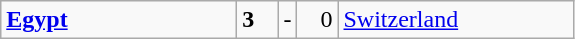<table class="wikitable">
<tr>
<td width=150> <strong><a href='#'>Egypt</a></strong></td>
<td style="width:20px; text-align:left;"><strong>3</strong></td>
<td>-</td>
<td style="width:20px; text-align:right;">0</td>
<td width=150> <a href='#'>Switzerland</a></td>
</tr>
</table>
